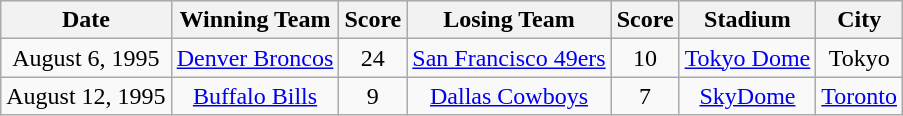<table class="wikitable sortable" style="text-align:center">
<tr bgcolor="#efefef">
<th>Date</th>
<th>Winning Team</th>
<th>Score</th>
<th>Losing Team</th>
<th>Score</th>
<th>Stadium</th>
<th>City</th>
</tr>
<tr>
<td>August 6, 1995</td>
<td><a href='#'>Denver Broncos</a></td>
<td>24</td>
<td><a href='#'>San Francisco 49ers</a></td>
<td>10</td>
<td><a href='#'>Tokyo Dome</a></td>
<td> Tokyo</td>
</tr>
<tr>
<td>August 12, 1995</td>
<td><a href='#'>Buffalo Bills</a></td>
<td>9</td>
<td><a href='#'>Dallas Cowboys</a></td>
<td>7</td>
<td><a href='#'>SkyDome</a></td>
<td> <a href='#'>Toronto</a></td>
</tr>
</table>
